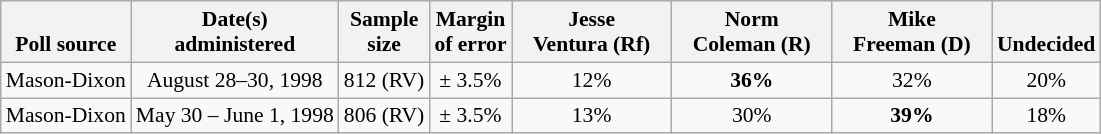<table class="wikitable" style="font-size:90%;text-align:center;">
<tr valign=bottom>
<th>Poll source</th>
<th>Date(s)<br>administered</th>
<th>Sample<br>size</th>
<th>Margin<br>of error</th>
<th style="width:100px;">Jesse<br>Ventura (Rf)</th>
<th style="width:100px;">Norm<br>Coleman (R)</th>
<th style="width:100px;">Mike<br>Freeman (D)</th>
<th>Undecided</th>
</tr>
<tr>
<td style="text-align:left;">Mason-Dixon</td>
<td>August 28–30, 1998</td>
<td>812 (RV)</td>
<td>± 3.5%</td>
<td>12%</td>
<td><strong>36%</strong></td>
<td>32%</td>
<td>20%</td>
</tr>
<tr>
<td style="text-align:left;">Mason-Dixon</td>
<td>May 30 – June 1, 1998</td>
<td>806 (RV)</td>
<td>± 3.5%</td>
<td>13%</td>
<td>30%</td>
<td><strong>39%</strong></td>
<td>18%</td>
</tr>
</table>
